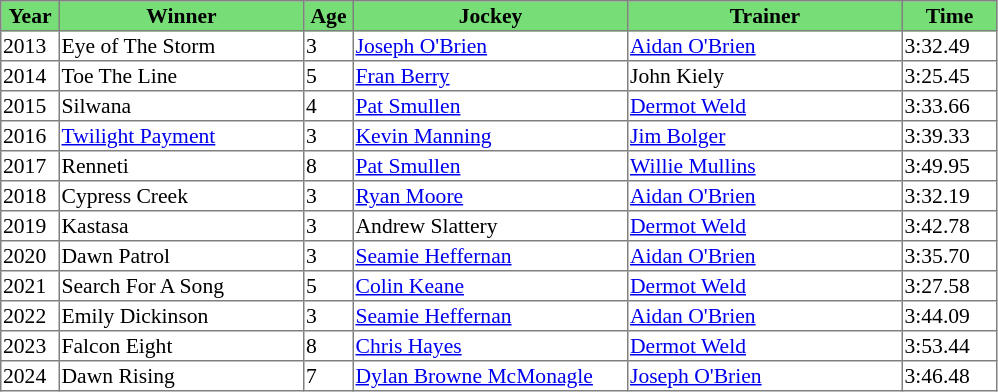<table class = "sortable" | border="1" style="border-collapse: collapse; font-size:90%">
<tr bgcolor="#77dd77" align="center">
<th style="width:36px"><strong>Year</strong></th>
<th style="width:160px"><strong>Winner</strong></th>
<th style="width:30px"><strong>Age</strong></th>
<th style="width:180px"><strong>Jockey</strong></th>
<th style="width:180px"><strong>Trainer</strong></th>
<th style="width:60px"><strong>Time</strong></th>
</tr>
<tr>
<td>2013</td>
<td>Eye of The Storm</td>
<td>3</td>
<td><a href='#'>Joseph O'Brien</a></td>
<td><a href='#'>Aidan O'Brien</a></td>
<td>3:32.49</td>
</tr>
<tr>
<td>2014</td>
<td>Toe The Line</td>
<td>5</td>
<td><a href='#'>Fran Berry</a></td>
<td>John Kiely</td>
<td>3:25.45</td>
</tr>
<tr>
<td>2015</td>
<td>Silwana</td>
<td>4</td>
<td><a href='#'>Pat Smullen</a></td>
<td><a href='#'>Dermot Weld</a></td>
<td>3:33.66</td>
</tr>
<tr>
<td>2016</td>
<td><a href='#'>Twilight Payment</a></td>
<td>3</td>
<td><a href='#'>Kevin Manning</a></td>
<td><a href='#'>Jim Bolger</a></td>
<td>3:39.33</td>
</tr>
<tr>
<td>2017</td>
<td>Renneti</td>
<td>8</td>
<td><a href='#'>Pat Smullen</a></td>
<td><a href='#'>Willie Mullins</a></td>
<td>3:49.95</td>
</tr>
<tr>
<td>2018</td>
<td>Cypress Creek</td>
<td>3</td>
<td><a href='#'>Ryan Moore</a></td>
<td><a href='#'>Aidan O'Brien</a></td>
<td>3:32.19</td>
</tr>
<tr>
<td>2019</td>
<td>Kastasa</td>
<td>3</td>
<td>Andrew Slattery</td>
<td><a href='#'>Dermot Weld</a></td>
<td>3:42.78</td>
</tr>
<tr>
<td>2020</td>
<td>Dawn Patrol</td>
<td>3</td>
<td><a href='#'>Seamie Heffernan</a></td>
<td><a href='#'>Aidan O'Brien</a></td>
<td>3:35.70</td>
</tr>
<tr>
<td>2021</td>
<td>Search For A Song</td>
<td>5</td>
<td><a href='#'>Colin Keane</a></td>
<td><a href='#'>Dermot Weld</a></td>
<td>3:27.58</td>
</tr>
<tr>
<td>2022</td>
<td>Emily Dickinson</td>
<td>3</td>
<td><a href='#'>Seamie Heffernan</a></td>
<td><a href='#'>Aidan O'Brien</a></td>
<td>3:44.09</td>
</tr>
<tr>
<td>2023</td>
<td>Falcon Eight</td>
<td>8</td>
<td><a href='#'>Chris Hayes</a></td>
<td><a href='#'>Dermot Weld</a></td>
<td>3:53.44</td>
</tr>
<tr>
<td>2024</td>
<td>Dawn Rising</td>
<td>7</td>
<td><a href='#'>Dylan Browne McMonagle</a></td>
<td><a href='#'>Joseph O'Brien</a></td>
<td>3:46.48</td>
</tr>
</table>
